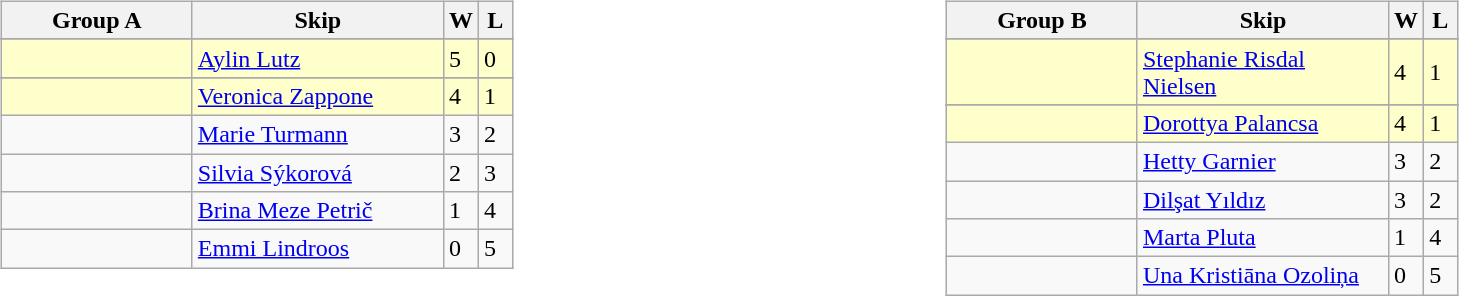<table>
<tr>
<td valign=top width=10%><br><table class="wikitable">
<tr>
<th width=120>Group A</th>
<th width=160>Skip</th>
<th width=15>W</th>
<th width=15>L</th>
</tr>
<tr>
</tr>
<tr bgcolor=#ffffcc>
<td></td>
<td><a href='#'>Aylin Lutz</a></td>
<td>5</td>
<td>0</td>
</tr>
<tr>
</tr>
<tr bgcolor=#ffffcc>
<td></td>
<td><a href='#'>Veronica Zappone</a></td>
<td>4</td>
<td>1</td>
</tr>
<tr>
<td></td>
<td><a href='#'>Marie Turmann</a></td>
<td>3</td>
<td>2</td>
</tr>
<tr>
<td></td>
<td><a href='#'>Silvia Sýkorová</a></td>
<td>2</td>
<td>3</td>
</tr>
<tr>
<td></td>
<td><a href='#'>Brina Meze Petrič</a></td>
<td>1</td>
<td>4</td>
</tr>
<tr>
<td></td>
<td><a href='#'>Emmi Lindroos</a></td>
<td>0</td>
<td>5</td>
</tr>
</table>
</td>
<td valign=top width=10%><br><table class="wikitable">
<tr>
<th width=120>Group B</th>
<th width=160>Skip</th>
<th width=15>W</th>
<th width=15>L</th>
</tr>
<tr>
</tr>
<tr bgcolor=#ffffcc>
<td></td>
<td><a href='#'>Stephanie Risdal Nielsen</a></td>
<td>4</td>
<td>1</td>
</tr>
<tr>
</tr>
<tr bgcolor=#ffffcc>
<td></td>
<td><a href='#'>Dorottya Palancsa</a></td>
<td>4</td>
<td>1</td>
</tr>
<tr>
<td></td>
<td><a href='#'>Hetty Garnier</a></td>
<td>3</td>
<td>2</td>
</tr>
<tr>
<td></td>
<td><a href='#'>Dilşat Yıldız</a></td>
<td>3</td>
<td>2</td>
</tr>
<tr>
<td></td>
<td><a href='#'>Marta Pluta</a></td>
<td>1</td>
<td>4</td>
</tr>
<tr>
<td></td>
<td><a href='#'>Una Kristiāna Ozoliņa</a></td>
<td>0</td>
<td>5</td>
</tr>
</table>
</td>
</tr>
</table>
